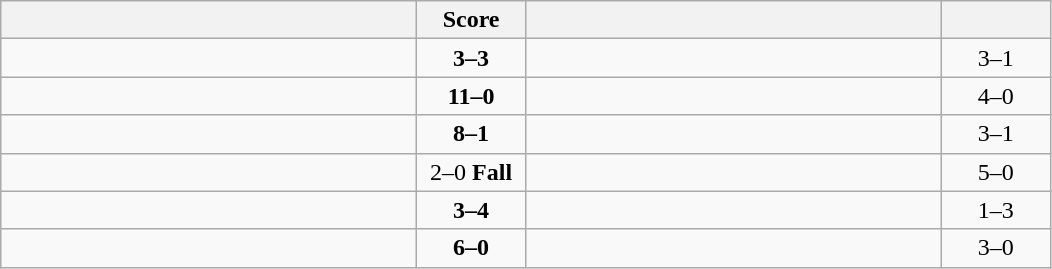<table class="wikitable" style="text-align: center; ">
<tr>
<th align="right" width="270"></th>
<th width="65">Score</th>
<th align="left" width="270"></th>
<th width="65"></th>
</tr>
<tr>
<td align="left"><strong></strong></td>
<td><strong>3–3</strong></td>
<td align="left"></td>
<td>3–1 <strong></strong></td>
</tr>
<tr>
<td align="left"><strong></strong></td>
<td><strong>11–0</strong></td>
<td align="left"></td>
<td>4–0 <strong></strong></td>
</tr>
<tr>
<td align="left"><strong></strong></td>
<td><strong>8–1</strong></td>
<td align="left"></td>
<td>3–1 <strong></strong></td>
</tr>
<tr>
<td align="left"><strong></strong></td>
<td>2–0 <strong>Fall</strong></td>
<td align="left"></td>
<td>5–0 <strong></strong></td>
</tr>
<tr>
<td align="left"></td>
<td><strong>3–4</strong></td>
<td align="left"><strong></strong></td>
<td>1–3 <strong></strong></td>
</tr>
<tr>
<td align="left"><strong></strong></td>
<td><strong>6–0</strong></td>
<td align="left"></td>
<td>3–0 <strong></strong></td>
</tr>
</table>
